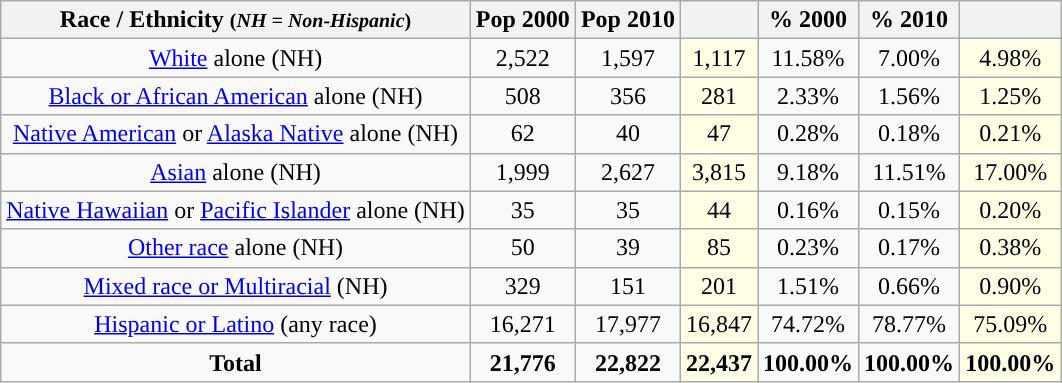<table class="wikitable" style="text-align:center;">
<tr>
<th>Race / Ethnicity <small>(<em>NH = Non-Hispanic</em>)</small></th>
<th>Pop 2000</th>
<th>Pop 2010</th>
<th></th>
<th>% 2000</th>
<th>% 2010</th>
<th></th>
</tr>
<tr>
<td><a href='#'>White</a> alone (NH)</td>
<td>2,522</td>
<td>1,597</td>
<td style='background: #ffffe6;'>1,117</td>
<td>11.58%</td>
<td>7.00%</td>
<td style='background: #ffffe6;'>4.98%</td>
</tr>
<tr>
<td><a href='#'>Black or African American</a> alone (NH)</td>
<td>508</td>
<td>356</td>
<td style='background: #ffffe6;'>281</td>
<td>2.33%</td>
<td>1.56%</td>
<td style='background: #ffffe6;'>1.25%</td>
</tr>
<tr>
<td><a href='#'>Native American</a> or <a href='#'>Alaska Native</a> alone (NH)</td>
<td>62</td>
<td>40</td>
<td style='background: #ffffe6;'>47</td>
<td>0.28%</td>
<td>0.18%</td>
<td style='background: #ffffe6;'>0.21%</td>
</tr>
<tr>
<td><a href='#'>Asian</a> alone (NH)</td>
<td>1,999</td>
<td>2,627</td>
<td style='background: #ffffe6;'>3,815</td>
<td>9.18%</td>
<td>11.51%</td>
<td style='background: #ffffe6;'>17.00%</td>
</tr>
<tr>
<td><a href='#'>Native Hawaiian</a> or <a href='#'>Pacific Islander</a> alone (NH)</td>
<td>35</td>
<td>35</td>
<td style='background: #ffffe6;'>44</td>
<td>0.16%</td>
<td>0.15%</td>
<td style='background: #ffffe6;'>0.20%</td>
</tr>
<tr>
<td><a href='#'>Other race</a> alone (NH)</td>
<td>50</td>
<td>39</td>
<td style='background: #ffffe6;'>85</td>
<td>0.23%</td>
<td>0.17%</td>
<td style='background: #ffffe6;'>0.38%</td>
</tr>
<tr>
<td><a href='#'>Mixed race or Multiracial</a> (NH)</td>
<td>329</td>
<td>151</td>
<td style='background: #ffffe6;'>201</td>
<td>1.51%</td>
<td>0.66%</td>
<td style='background: #ffffe6;'>0.90%</td>
</tr>
<tr>
<td><a href='#'>Hispanic or Latino</a> (any race)</td>
<td>16,271</td>
<td>17,977</td>
<td style='background: #ffffe6;'>16,847</td>
<td>74.72%</td>
<td>78.77%</td>
<td style='background: #ffffe6;'>75.09%</td>
</tr>
<tr>
<td><strong>Total</strong></td>
<td><strong>21,776</strong></td>
<td><strong>22,822</strong></td>
<td style='background: #ffffe6;'><strong>22,437</strong></td>
<td><strong>100.00%</strong></td>
<td><strong>100.00%</strong></td>
<td style='background: #ffffe6;'><strong>100.00%</strong></td>
</tr>
</table>
